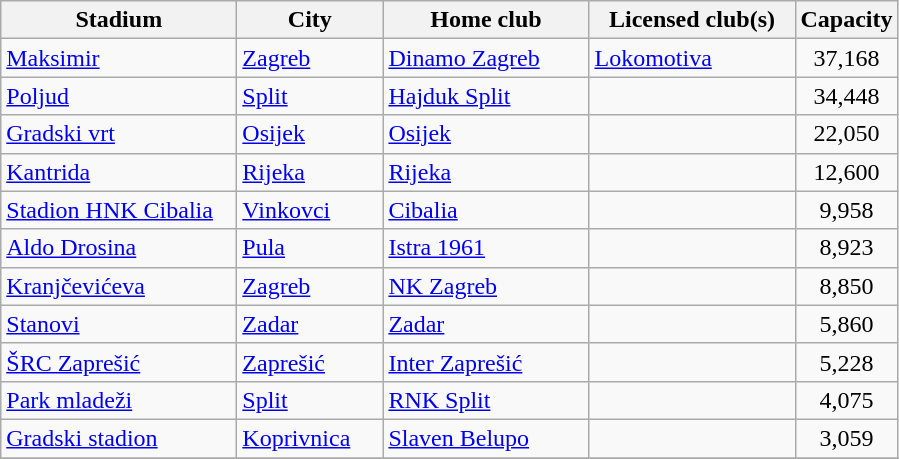<table class="wikitable sortable">
<tr>
<th width="150">Stadium</th>
<th width="90">City</th>
<th width="130">Home club</th>
<th width="130">Licensed club(s)</th>
<th width="60">Capacity</th>
</tr>
<tr>
<td><a href='#'>Maksimir</a></td>
<td><a href='#'>Zagreb</a></td>
<td><a href='#'>Dinamo Zagreb</a></td>
<td><a href='#'>Lokomotiva</a></td>
<td align="center">37,168</td>
</tr>
<tr>
<td><a href='#'>Poljud</a></td>
<td><a href='#'>Split</a></td>
<td><a href='#'>Hajduk Split</a></td>
<td></td>
<td align="center">34,448</td>
</tr>
<tr>
<td><a href='#'>Gradski vrt</a></td>
<td><a href='#'>Osijek</a></td>
<td><a href='#'>Osijek</a></td>
<td></td>
<td align="center">22,050</td>
</tr>
<tr>
<td><a href='#'>Kantrida</a></td>
<td><a href='#'>Rijeka</a></td>
<td><a href='#'>Rijeka</a></td>
<td></td>
<td align="center">12,600</td>
</tr>
<tr>
<td><a href='#'>Stadion HNK Cibalia</a></td>
<td><a href='#'>Vinkovci</a></td>
<td><a href='#'>Cibalia</a></td>
<td></td>
<td align="center">9,958</td>
</tr>
<tr>
<td><a href='#'>Aldo Drosina</a></td>
<td><a href='#'>Pula</a></td>
<td><a href='#'>Istra 1961</a></td>
<td></td>
<td align="center">8,923</td>
</tr>
<tr>
<td><a href='#'>Kranjčevićeva</a></td>
<td><a href='#'>Zagreb</a></td>
<td><a href='#'>NK Zagreb</a></td>
<td></td>
<td align="center">8,850</td>
</tr>
<tr>
<td><a href='#'>Stanovi</a></td>
<td><a href='#'>Zadar</a></td>
<td><a href='#'>Zadar</a></td>
<td></td>
<td align="center">5,860</td>
</tr>
<tr>
<td><a href='#'>ŠRC Zaprešić</a></td>
<td><a href='#'>Zaprešić</a></td>
<td><a href='#'>Inter Zaprešić</a></td>
<td></td>
<td align="center">5,228</td>
</tr>
<tr>
<td><a href='#'>Park mladeži</a></td>
<td><a href='#'>Split</a></td>
<td><a href='#'>RNK Split</a></td>
<td></td>
<td align="center">4,075</td>
</tr>
<tr>
<td><a href='#'>Gradski stadion</a></td>
<td><a href='#'>Koprivnica</a></td>
<td><a href='#'>Slaven Belupo</a></td>
<td></td>
<td align="center">3,059</td>
</tr>
<tr>
</tr>
</table>
